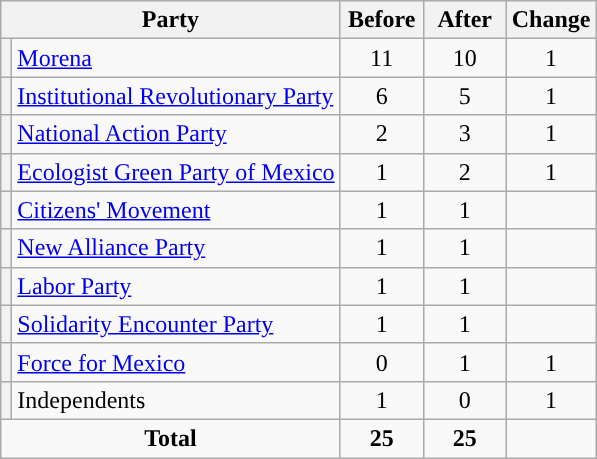<table class="wikitable" style="text-align:center;">
<tr>
<th colspan="2">Party</th>
<th style="width:3em">Before</th>
<th style="width:3em">After</th>
<th style="width:3em">Change</th>
</tr>
<tr>
<th style="background-color:"></th>
<td style="text-align:left;"><a href='#'>Morena</a></td>
<td>11</td>
<td>10</td>
<td>1</td>
</tr>
<tr>
<th style="background-color:"></th>
<td style="text-align:left;"><a href='#'>Institutional Revolutionary Party</a></td>
<td>6</td>
<td>5</td>
<td>1</td>
</tr>
<tr>
<th style="background-color:"></th>
<td style="text-align:left;"><a href='#'>National Action Party</a></td>
<td>2</td>
<td>3</td>
<td>1</td>
</tr>
<tr>
<th style="background-color:"></th>
<td style="text-align:left;"><a href='#'>Ecologist Green Party of Mexico</a></td>
<td>1</td>
<td>2</td>
<td>1</td>
</tr>
<tr>
<th style="background-color:"></th>
<td style="text-align:left;"><a href='#'>Citizens' Movement</a></td>
<td>1</td>
<td>1</td>
<td></td>
</tr>
<tr>
<th style="background-color:"></th>
<td style="text-align:left;"><a href='#'>New Alliance Party</a></td>
<td>1</td>
<td>1</td>
<td></td>
</tr>
<tr>
<th style="background-color:"></th>
<td style="text-align:left;"><a href='#'>Labor Party</a></td>
<td>1</td>
<td>1</td>
<td></td>
</tr>
<tr>
<th style="background-color:"></th>
<td style="text-align:left;"><a href='#'>Solidarity Encounter Party</a></td>
<td>1</td>
<td>1</td>
<td></td>
</tr>
<tr>
<th style="background-color:"></th>
<td style="text-align:left;"><a href='#'>Force for Mexico</a></td>
<td>0</td>
<td>1</td>
<td>1</td>
</tr>
<tr>
<th style="background-color:"></th>
<td style="text-align:left;">Independents</td>
<td>1</td>
<td>0</td>
<td>1</td>
</tr>
<tr>
<td colspan="2"><strong>Total</strong></td>
<td><strong>25</strong></td>
<td><strong>25</strong></td>
<td></td>
</tr>
</table>
